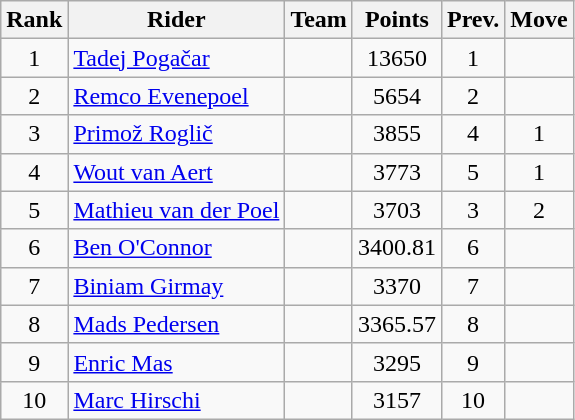<table class="wikitable sortable" style="text-align:center">
<tr>
<th>Rank</th>
<th>Rider</th>
<th>Team</th>
<th>Points</th>
<th>Prev.</th>
<th>Move</th>
</tr>
<tr>
<td>1</td>
<td style="text-align:left"> <a href='#'>Tadej Pogačar</a></td>
<td style="text-align:left"></td>
<td>13650</td>
<td>1</td>
<td></td>
</tr>
<tr>
<td>2</td>
<td style="text-align:left"> <a href='#'>Remco Evenepoel</a></td>
<td style="text-align:left"></td>
<td>5654</td>
<td>2</td>
<td></td>
</tr>
<tr>
<td>3</td>
<td style="text-align:left"> <a href='#'>Primož Roglič</a></td>
<td style="text-align:left"></td>
<td>3855</td>
<td>4</td>
<td> 1</td>
</tr>
<tr>
<td>4</td>
<td style="text-align:left"> <a href='#'>Wout van Aert</a></td>
<td style="text-align:left"></td>
<td>3773</td>
<td>5</td>
<td> 1</td>
</tr>
<tr>
<td>5</td>
<td style="text-align:left"> <a href='#'>Mathieu van der Poel</a></td>
<td style="text-align:left"></td>
<td>3703</td>
<td>3</td>
<td> 2</td>
</tr>
<tr>
<td>6</td>
<td style="text-align:left"> <a href='#'>Ben O'Connor</a></td>
<td style="text-align:left"></td>
<td>3400.81</td>
<td>6</td>
<td></td>
</tr>
<tr>
<td>7</td>
<td style="text-align:left"> <a href='#'>Biniam Girmay</a></td>
<td style="text-align:left"></td>
<td>3370</td>
<td>7</td>
<td></td>
</tr>
<tr>
<td>8</td>
<td style="text-align:left"> <a href='#'>Mads Pedersen</a></td>
<td style="text-align:left"></td>
<td>3365.57</td>
<td>8</td>
<td></td>
</tr>
<tr>
<td>9</td>
<td style="text-align:left"> <a href='#'>Enric Mas</a></td>
<td style="text-align:left"></td>
<td>3295</td>
<td>9</td>
<td></td>
</tr>
<tr>
<td>10</td>
<td style="text-align:left"> <a href='#'>Marc Hirschi</a></td>
<td style="text-align:left"></td>
<td>3157</td>
<td>10</td>
<td></td>
</tr>
</table>
